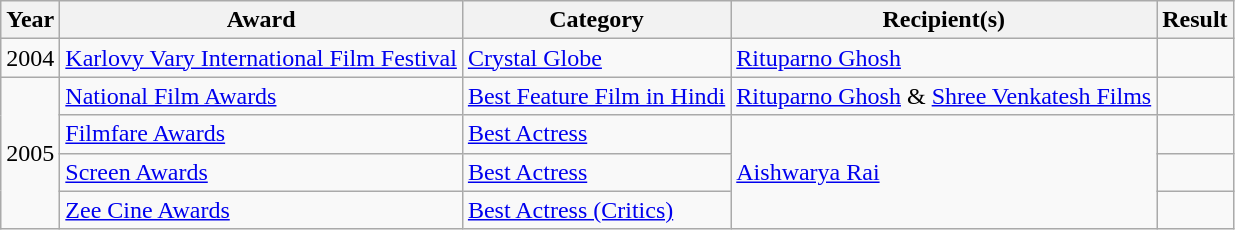<table class="wikitable plainrowheaders sortable">
<tr>
<th scope="col">Year</th>
<th scope="col">Award</th>
<th scope="col">Category</th>
<th scope="col">Recipient(s)</th>
<th scope="col">Result</th>
</tr>
<tr>
<td>2004</td>
<td><a href='#'>Karlovy Vary International Film Festival</a></td>
<td><a href='#'>Crystal Globe</a></td>
<td><a href='#'>Rituparno Ghosh</a></td>
<td></td>
</tr>
<tr>
<td rowspan="4">2005</td>
<td><a href='#'>National Film Awards</a></td>
<td><a href='#'>Best Feature Film in Hindi</a></td>
<td><a href='#'>Rituparno Ghosh</a> & <a href='#'>Shree Venkatesh Films</a></td>
<td></td>
</tr>
<tr>
<td><a href='#'>Filmfare Awards</a></td>
<td><a href='#'>Best Actress</a></td>
<td rowspan="3"><a href='#'>Aishwarya Rai</a></td>
<td></td>
</tr>
<tr>
<td><a href='#'>Screen Awards</a></td>
<td><a href='#'>Best Actress</a></td>
<td></td>
</tr>
<tr>
<td><a href='#'>Zee Cine Awards</a></td>
<td><a href='#'>Best Actress (Critics)</a></td>
<td></td>
</tr>
</table>
